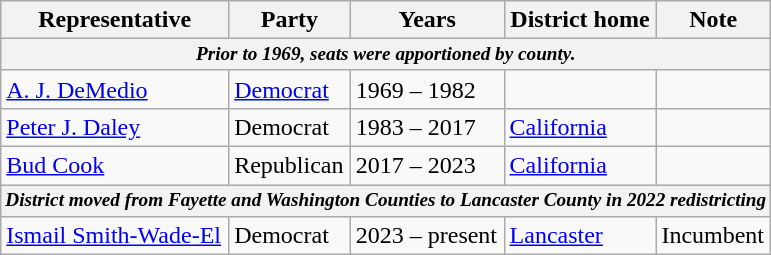<table class=wikitable>
<tr valign=bottom>
<th>Representative</th>
<th>Party</th>
<th>Years</th>
<th>District home</th>
<th>Note</th>
</tr>
<tr>
<th colspan=5 style="font-size: 80%;"><em>Prior to 1969, seats were apportioned by county.</em></th>
</tr>
<tr>
<td><a href='#'>A. J. DeMedio</a></td>
<td><a href='#'>Democrat</a></td>
<td>1969 – 1982</td>
<td></td>
<td></td>
</tr>
<tr>
<td><a href='#'>Peter J. Daley</a></td>
<td>Democrat</td>
<td>1983 – 2017</td>
<td><a href='#'>California</a></td>
<td></td>
</tr>
<tr>
<td><a href='#'>Bud Cook</a></td>
<td>Republican</td>
<td>2017 – 2023</td>
<td><a href='#'>California</a></td>
<td></td>
</tr>
<tr>
<th colspan=5 style="font-size: 80%;"><em>District moved from Fayette and Washington Counties to Lancaster County in 2022 redistricting</em></th>
</tr>
<tr>
<td><a href='#'>Ismail Smith-Wade-El</a></td>
<td>Democrat</td>
<td>2023 – present</td>
<td><a href='#'>Lancaster</a></td>
<td>Incumbent</td>
</tr>
</table>
